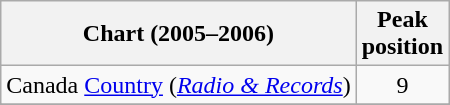<table class="wikitable sortable">
<tr>
<th align="left">Chart (2005–2006)</th>
<th align="center">Peak<br>position</th>
</tr>
<tr>
<td align="left">Canada <a href='#'>Country</a> (<em><a href='#'>Radio & Records</a></em>)</td>
<td align="center">9</td>
</tr>
<tr>
</tr>
<tr>
</tr>
</table>
